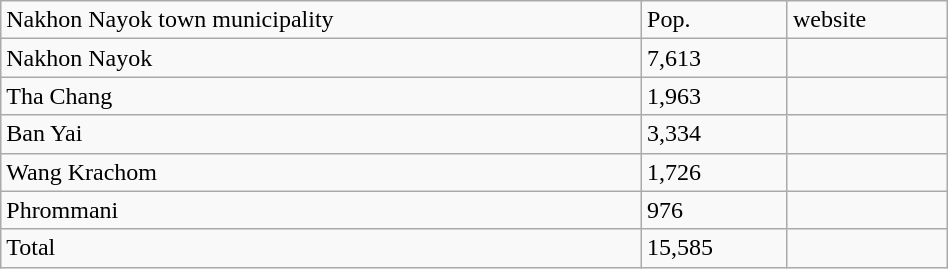<table class="wikitable" style="width:50%;">
<tr>
<td>Nakhon Nayok town municipality</td>
<td>Pop.</td>
<td>website</td>
</tr>
<tr>
<td>Nakhon Nayok</td>
<td>7,613</td>
<td></td>
</tr>
<tr>
<td>Tha Chang</td>
<td>1,963</td>
<td></td>
</tr>
<tr>
<td>Ban Yai</td>
<td>3,334</td>
<td></td>
</tr>
<tr>
<td>Wang Krachom</td>
<td>1,726</td>
<td></td>
</tr>
<tr>
<td>Phrommani</td>
<td>976</td>
<td></td>
</tr>
<tr>
<td>Total</td>
<td>15,585</td>
<td></td>
</tr>
</table>
